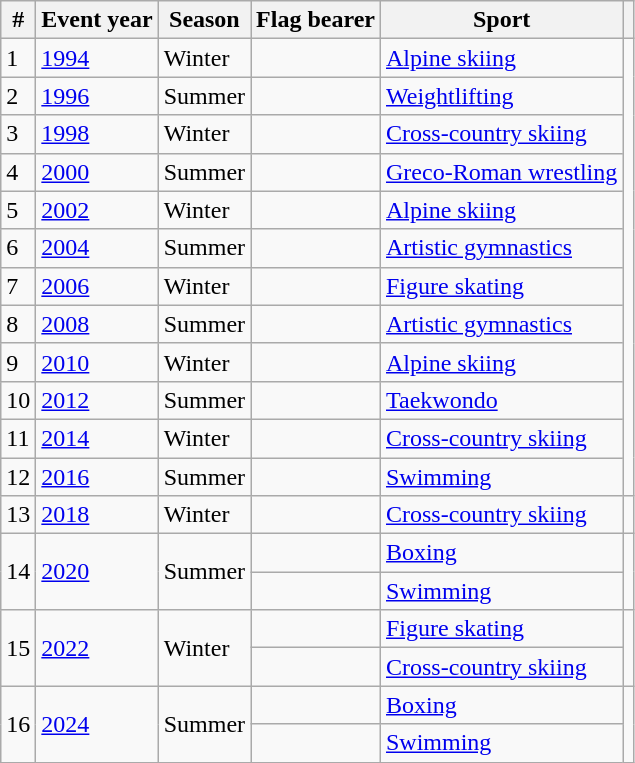<table class="wikitable sortable">
<tr>
<th>#</th>
<th>Event year</th>
<th>Season</th>
<th>Flag bearer</th>
<th>Sport</th>
<th></th>
</tr>
<tr>
<td>1</td>
<td><a href='#'>1994</a></td>
<td>Winter</td>
<td></td>
<td><a href='#'>Alpine skiing</a></td>
<td rowspan=12></td>
</tr>
<tr>
<td>2</td>
<td><a href='#'>1996</a></td>
<td>Summer</td>
<td></td>
<td><a href='#'>Weightlifting</a></td>
</tr>
<tr>
<td>3</td>
<td><a href='#'>1998</a></td>
<td>Winter</td>
<td></td>
<td><a href='#'>Cross-country skiing</a></td>
</tr>
<tr>
<td>4</td>
<td><a href='#'>2000</a></td>
<td>Summer</td>
<td></td>
<td><a href='#'>Greco-Roman wrestling</a></td>
</tr>
<tr>
<td>5</td>
<td><a href='#'>2002</a></td>
<td>Winter</td>
<td></td>
<td><a href='#'>Alpine skiing</a></td>
</tr>
<tr>
<td>6</td>
<td><a href='#'>2004</a></td>
<td>Summer</td>
<td></td>
<td><a href='#'>Artistic gymnastics</a></td>
</tr>
<tr>
<td>7</td>
<td><a href='#'>2006</a></td>
<td>Winter</td>
<td></td>
<td><a href='#'>Figure skating</a></td>
</tr>
<tr>
<td>8</td>
<td><a href='#'>2008</a></td>
<td>Summer</td>
<td></td>
<td><a href='#'>Artistic gymnastics</a></td>
</tr>
<tr>
<td>9</td>
<td><a href='#'>2010</a></td>
<td>Winter</td>
<td></td>
<td><a href='#'>Alpine skiing</a></td>
</tr>
<tr>
<td>10</td>
<td><a href='#'>2012</a></td>
<td>Summer</td>
<td></td>
<td><a href='#'>Taekwondo</a></td>
</tr>
<tr>
<td>11</td>
<td><a href='#'>2014</a></td>
<td>Winter</td>
<td></td>
<td><a href='#'>Cross-country skiing</a></td>
</tr>
<tr>
<td>12</td>
<td><a href='#'>2016</a></td>
<td>Summer</td>
<td></td>
<td><a href='#'>Swimming</a></td>
</tr>
<tr>
<td>13</td>
<td><a href='#'>2018</a></td>
<td>Winter</td>
<td></td>
<td><a href='#'>Cross-country skiing</a></td>
<td></td>
</tr>
<tr>
<td rowspan=2>14</td>
<td rowspan=2><a href='#'>2020</a></td>
<td rowspan=2>Summer</td>
<td></td>
<td><a href='#'>Boxing</a></td>
<td rowspan=2></td>
</tr>
<tr>
<td></td>
<td><a href='#'>Swimming</a></td>
</tr>
<tr>
<td rowspan=2>15</td>
<td rowspan=2><a href='#'>2022</a></td>
<td rowspan=2>Winter</td>
<td></td>
<td><a href='#'>Figure skating</a></td>
<td rowspan=2></td>
</tr>
<tr>
<td></td>
<td><a href='#'>Cross-country skiing</a></td>
</tr>
<tr>
<td rowspan=2>16</td>
<td rowspan=2><a href='#'>2024</a></td>
<td rowspan=2>Summer</td>
<td></td>
<td><a href='#'>Boxing</a></td>
<td rowspan=2></td>
</tr>
<tr>
<td></td>
<td><a href='#'>Swimming</a></td>
</tr>
</table>
